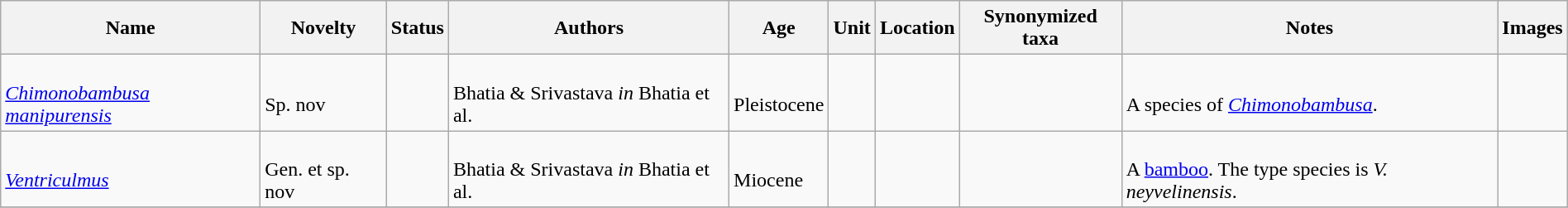<table class="wikitable sortable" align="center" width="100%">
<tr>
<th>Name</th>
<th>Novelty</th>
<th>Status</th>
<th>Authors</th>
<th>Age</th>
<th>Unit</th>
<th>Location</th>
<th>Synonymized taxa</th>
<th>Notes</th>
<th>Images</th>
</tr>
<tr>
<td><br><em><a href='#'>Chimonobambusa manipurensis</a></em></td>
<td><br>Sp. nov</td>
<td></td>
<td><br>Bhatia & Srivastava <em>in</em> Bhatia et al.</td>
<td><br>Pleistocene</td>
<td></td>
<td><br></td>
<td></td>
<td><br>A species of <em><a href='#'>Chimonobambusa</a></em>.</td>
<td></td>
</tr>
<tr>
<td><br><em><a href='#'>Ventriculmus</a></em></td>
<td><br>Gen. et sp. nov</td>
<td></td>
<td><br>Bhatia & Srivastava <em>in</em> Bhatia et al.</td>
<td><br>Miocene</td>
<td></td>
<td><br></td>
<td></td>
<td><br>A <a href='#'>bamboo</a>. The type species is <em>V. neyvelinensis</em>.</td>
<td></td>
</tr>
<tr>
</tr>
</table>
